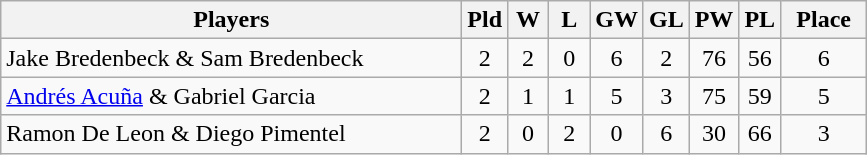<table class=wikitable style="text-align:center">
<tr>
<th width=300>Players</th>
<th width=20>Pld</th>
<th width=20>W</th>
<th width=20>L</th>
<th width=20>GW</th>
<th width=20>GL</th>
<th width=20>PW</th>
<th width=20>PL</th>
<th width=50>Place</th>
</tr>
<tr>
<td align=left> Jake Bredenbeck & Sam Bredenbeck</td>
<td>2</td>
<td>2</td>
<td>0</td>
<td>6</td>
<td>2</td>
<td>76</td>
<td>56</td>
<td>6</td>
</tr>
<tr>
<td align="left"> <a href='#'>Andrés Acuña</a> & Gabriel Garcia</td>
<td>2</td>
<td>1</td>
<td>1</td>
<td>5</td>
<td>3</td>
<td>75</td>
<td>59</td>
<td>5</td>
</tr>
<tr>
<td align=left> Ramon De Leon & Diego Pimentel</td>
<td>2</td>
<td>0</td>
<td>2</td>
<td>0</td>
<td>6</td>
<td>30</td>
<td>66</td>
<td>3</td>
</tr>
</table>
